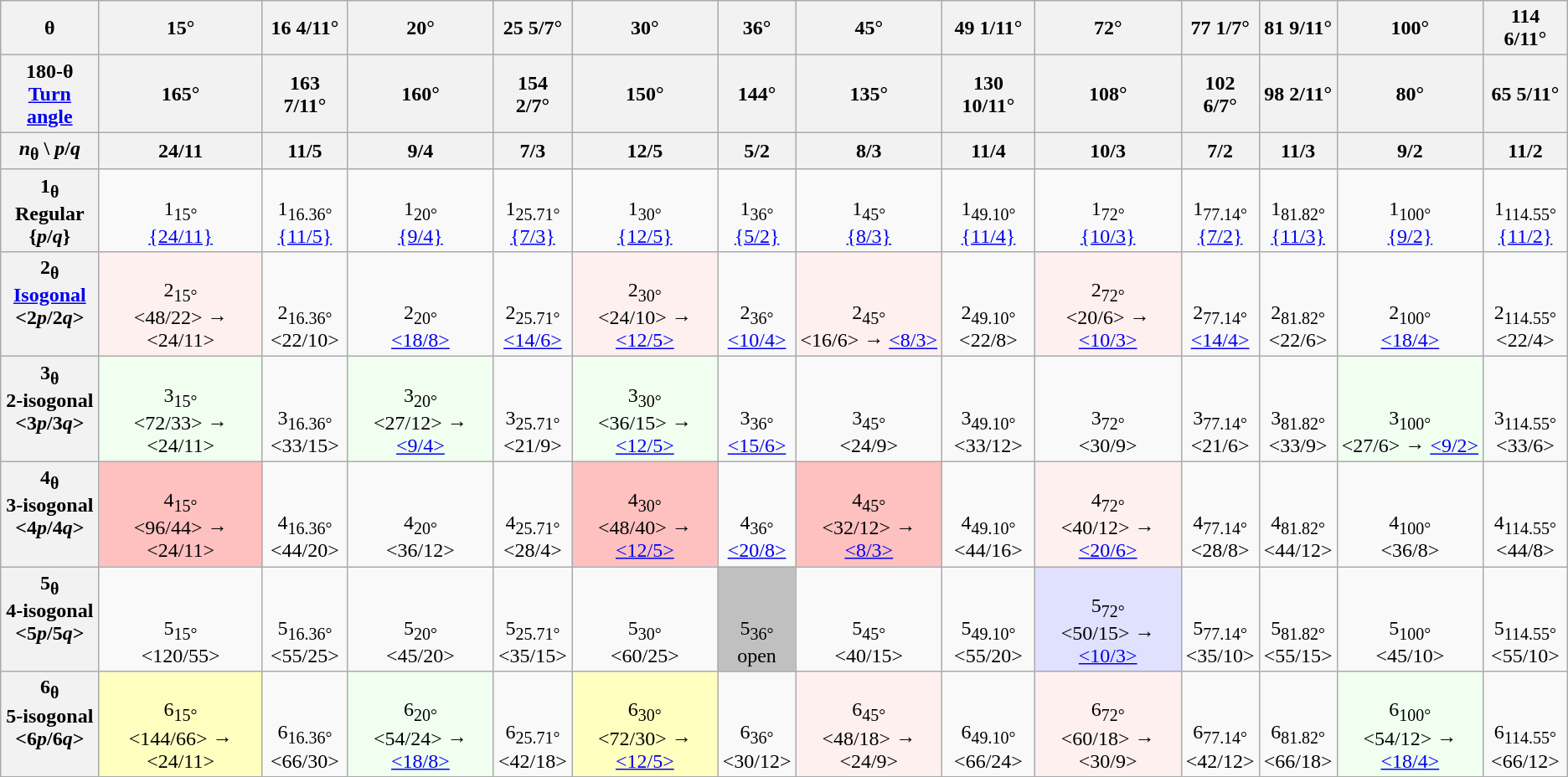<table class=wikitable>
<tr>
<th>θ</th>
<th>15°</th>
<th>16 4/11°</th>
<th>20°</th>
<th>25 5/7°</th>
<th>30°</th>
<th>36°</th>
<th>45°</th>
<th>49 1/11°</th>
<th>72°</th>
<th>77 1/7°</th>
<th>81 9/11°</th>
<th>100°</th>
<th>114 6/11°</th>
</tr>
<tr>
<th>180-θ<br><a href='#'>Turn angle</a></th>
<th>165°</th>
<th>163 7/11°</th>
<th>160°</th>
<th>154 2/7°</th>
<th>150°</th>
<th>144°</th>
<th>135°</th>
<th>130 10/11°</th>
<th>108°</th>
<th>102 6/7°</th>
<th>98 2/11°</th>
<th>80°</th>
<th>65 5/11°</th>
</tr>
<tr>
<th><em>n</em><sub>θ</sub> \ <em>p</em>/<em>q</em></th>
<th>24/11</th>
<th>11/5</th>
<th>9/4</th>
<th>7/3</th>
<th>12/5</th>
<th>5/2</th>
<th>8/3</th>
<th>11/4</th>
<th>10/3</th>
<th>7/2</th>
<th>11/3</th>
<th>9/2</th>
<th>11/2</th>
</tr>
<tr align=center valign=bottom>
<th valign=top>1<sub>θ</sub><br>Regular<br>{<em>p</em>/<em>q</em>}</th>
<td><br>1<sub>15°</sub><br><a href='#'>{24/11}</a></td>
<td><br>1<sub>16.36°</sub><br><a href='#'>{11/5}</a></td>
<td><br>1<sub>20°</sub><br><a href='#'>{9/4}</a></td>
<td><br>1<sub>25.71°</sub><br><a href='#'>{7/3}</a></td>
<td><br>1<sub>30°</sub><br><a href='#'>{12/5}</a></td>
<td><br>1<sub>36°</sub><br><a href='#'>{5/2}</a></td>
<td><br>1<sub>45°</sub><br><a href='#'>{8/3}</a></td>
<td><br>1<sub>49.10°</sub><br><a href='#'>{11/4}</a></td>
<td><br>1<sub>72°</sub><br><a href='#'>{10/3}</a></td>
<td><br>1<sub>77.14°</sub><br><a href='#'>{7/2}</a></td>
<td><br>1<sub>81.82°</sub><br><a href='#'>{11/3}</a></td>
<td><br>1<sub>100°</sub><br><a href='#'>{9/2}</a></td>
<td><br>1<sub>114.55°</sub><br><a href='#'>{11/2}</a></td>
</tr>
<tr align=center valign=bottom>
<th valign=top>2<sub>θ</sub><br><a href='#'>Isogonal</a><br><2<em>p</em>/2<em>q</em>></th>
<td BGCOLOR="#fff0f0"><br>2<sub>15°</sub><br><48/22> → <24/11></td>
<td><br>2<sub>16.36°</sub><br><22/10></td>
<td><br>2<sub>20°</sub><br><a href='#'><18/8></a></td>
<td><br>2<sub>25.71°</sub><br><a href='#'><14/6></a></td>
<td BGCOLOR="#fff0f0"><br>2<sub>30°</sub><br><24/10> → <a href='#'><12/5></a></td>
<td><br>2<sub>36°</sub><br><a href='#'><10/4></a></td>
<td BGCOLOR="#fff0f0"><br>2<sub>45°</sub><br><16/6> → <a href='#'><8/3></a></td>
<td><br>2<sub>49.10°</sub><br><22/8></td>
<td BGCOLOR="#fff0f0"><br>2<sub>72°</sub><br><20/6> → <a href='#'><10/3></a></td>
<td><br>2<sub>77.14°</sub><br><a href='#'><14/4></a></td>
<td><br>2<sub>81.82°</sub><br><22/6></td>
<td><br>2<sub>100°</sub><br><a href='#'><18/4></a></td>
<td><br>2<sub>114.55°</sub><br><22/4></td>
</tr>
<tr align=center valign=bottom>
<th valign=top>3<sub>θ</sub><br>2-isogonal<br><3<em>p</em>/3<em>q</em>></th>
<td BGCOLOR="#f0fff0"><br>3<sub>15°</sub><br><72/33> → <24/11></td>
<td><br>3<sub>16.36°</sub><br><33/15></td>
<td BGCOLOR="#f0fff0"><br>3<sub>20°</sub><br><27/12> → <a href='#'><9/4></a></td>
<td><br>3<sub>25.71°</sub><br><21/9></td>
<td BGCOLOR="#f0fff0"><br>3<sub>30°</sub><br><36/15> → <a href='#'><12/5></a></td>
<td><br>3<sub>36°</sub><br><a href='#'><15/6></a></td>
<td><br>3<sub>45°</sub><br><24/9></td>
<td><br>3<sub>49.10°</sub><br><33/12></td>
<td><br>3<sub>72°</sub><br><30/9></td>
<td><br>3<sub>77.14°</sub><br><21/6></td>
<td><br>3<sub>81.82°</sub><br><33/9></td>
<td BGCOLOR="#f0fff0"><br>3<sub>100°</sub><br><27/6> → <a href='#'><9/2></a></td>
<td><br>3<sub>114.55°</sub><br><33/6></td>
</tr>
<tr align=center valign=bottom>
<th valign=top>4<sub>θ</sub><br>3-isogonal<br><4<em>p</em>/4<em>q</em>></th>
<td BGCOLOR="#ffc0c0"><br>4<sub>15°</sub><br><96/44> → <24/11></td>
<td><br>4<sub>16.36°</sub><br><44/20></td>
<td><br>4<sub>20°</sub><br><36/12></td>
<td><br>4<sub>25.71°</sub><br><28/4></td>
<td BGCOLOR="#ffc0c0"><br>4<sub>30°</sub><br><48/40> → <a href='#'><12/5></a></td>
<td><br>4<sub>36°</sub><br><a href='#'><20/8></a></td>
<td BGCOLOR="#ffc0c0"><br>4<sub>45°</sub><br><32/12> → <a href='#'><8/3></a></td>
<td><br>4<sub>49.10°</sub><br><44/16></td>
<td BGCOLOR="#fff0f0"><br>4<sub>72°</sub><br><40/12> → <a href='#'><20/6></a></td>
<td><br>4<sub>77.14°</sub><br><28/8></td>
<td><br>4<sub>81.82°</sub><br><44/12></td>
<td><br>4<sub>100°</sub><br><36/8></td>
<td><br>4<sub>114.55°</sub><br><44/8></td>
</tr>
<tr align=center valign=bottom>
<th valign=top>5<sub>θ</sub><br> 4-isogonal<br><5<em>p</em>/5<em>q</em>></th>
<td><br>5<sub>15°</sub><br><120/55></td>
<td><br>5<sub>16.36°</sub><br><55/25></td>
<td><br>5<sub>20°</sub><br><45/20></td>
<td><br>5<sub>25.71°</sub><br><35/15></td>
<td><br>5<sub>30°</sub><br><60/25></td>
<td BGCOLOR="#c0c0c0"><br>5<sub>36°</sub><br>open</td>
<td><br>5<sub>45°</sub><br><40/15></td>
<td><br>5<sub>49.10°</sub><br><55/20></td>
<td BGCOLOR="#e0e0ff"><br>5<sub>72°</sub><br><50/15> → <a href='#'><10/3></a></td>
<td><br>5<sub>77.14°</sub><br><35/10></td>
<td><br>5<sub>81.82°</sub><br><55/15></td>
<td><br>5<sub>100°</sub><br><45/10></td>
<td><br>5<sub>114.55°</sub><br><55/10></td>
</tr>
<tr align=center valign=bottom>
<th valign=top>6<sub>θ</sub><br> 5-isogonal<br><6<em>p</em>/6<em>q</em>></th>
<td BGCOLOR="#ffffc0"><br>6<sub>15°</sub><br><144/66> → <24/11></td>
<td><br>6<sub>16.36°</sub><br><66/30></td>
<td BGCOLOR="#f0fff0"><br>6<sub>20°</sub><br><54/24> → <a href='#'><18/8></a></td>
<td><br>6<sub>25.71°</sub><br><42/18></td>
<td BGCOLOR="#ffffc0"><br>6<sub>30°</sub><br><72/30> → <a href='#'><12/5></a></td>
<td><br>6<sub>36°</sub><br><30/12></td>
<td BGCOLOR="#fff0f0"><br>6<sub>45°</sub><br><48/18> → <24/9></td>
<td><br>6<sub>49.10°</sub><br><66/24></td>
<td BGCOLOR="#fff0f0"><br>6<sub>72°</sub><br><60/18> → <30/9></td>
<td><br>6<sub>77.14°</sub><br><42/12></td>
<td><br>6<sub>81.82°</sub><br><66/18></td>
<td BGCOLOR="#f0fff0"><br>6<sub>100°</sub><br><54/12> → <a href='#'><18/4></a></td>
<td><br>6<sub>114.55°</sub><br><66/12></td>
</tr>
</table>
